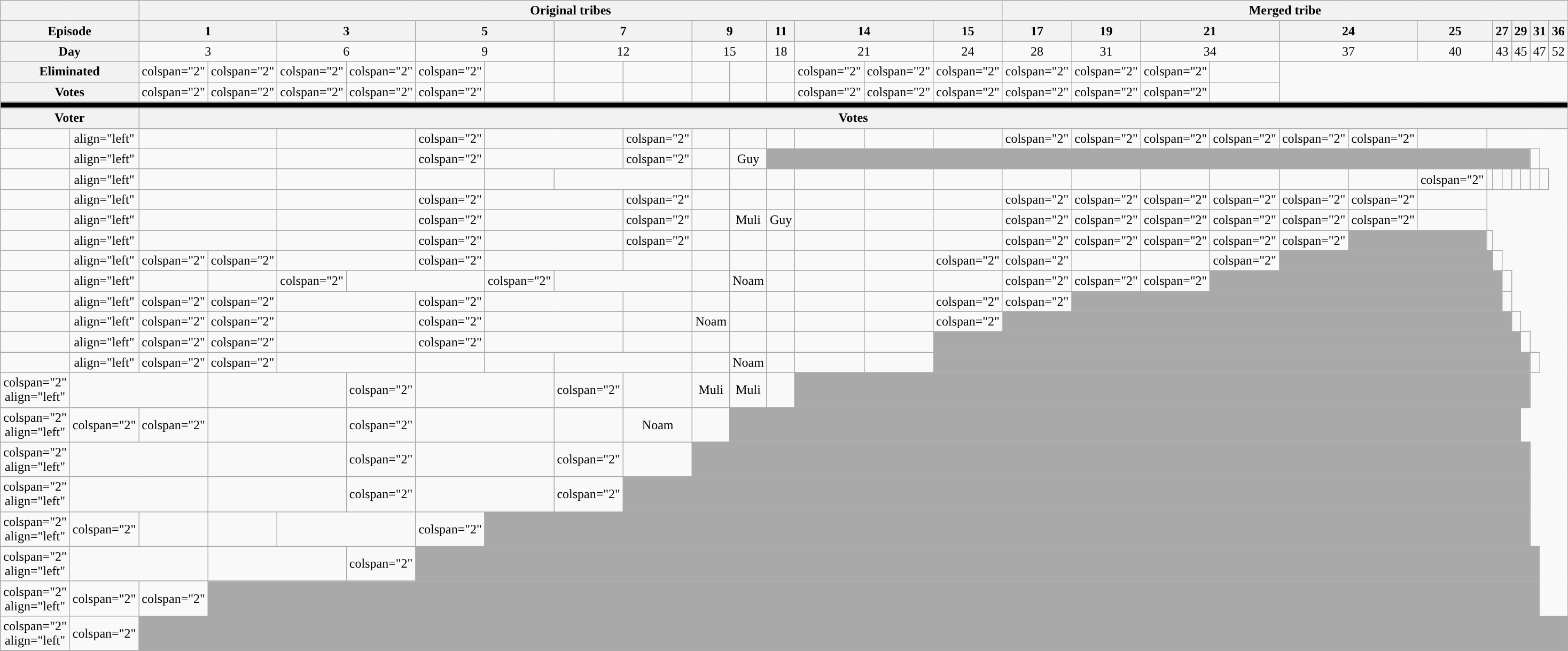<table class="wikitable nowrap" style="text-align: center;">
<tr>
<th colspan="2"></th>
<th colspan="14">Original tribes</th>
<th colspan="15">Merged tribe</th>
</tr>
<tr>
<th colspan="2">Episode</th>
<th colspan="2">1</th>
<th colspan="2">3</th>
<th colspan="2">5</th>
<th colspan="2">7</th>
<th colspan="2">9</th>
<th>11</th>
<th colspan="2">14</th>
<th>15</th>
<th>17</th>
<th>19</th>
<th colspan="2">21</th>
<th colspan="2">24</th>
<th colspan="2">25</th>
<th colspan="2">27</th>
<th colspan="2">29</th>
<th colspan="2">31</th>
<th>36</th>
</tr>
<tr>
<th colspan="2">Day</th>
<td colspan="2">3</td>
<td colspan="2">6</td>
<td colspan="2">9</td>
<td colspan="2">12</td>
<td colspan="2">15</td>
<td>18</td>
<td colspan="2" align="center">21</td>
<td>24</td>
<td>28</td>
<td>31</td>
<td colspan="2">34</td>
<td colspan="2">37</td>
<td colspan="2">40</td>
<td colspan="2">43</td>
<td colspan="2">45</td>
<td colspan="2">47</td>
<td>52</td>
</tr>
<tr>
<th colspan="2">Eliminated</th>
<td>colspan="2" </td>
<td>colspan="2" </td>
<td>colspan="2" </td>
<td>colspan="2" </td>
<td>colspan="2" </td>
<td></td>
<td></td>
<td></td>
<td></td>
<td></td>
<td></td>
<td>colspan="2" </td>
<td>colspan="2" </td>
<td>colspan="2" </td>
<td>colspan="2" </td>
<td>colspan="2" </td>
<td>colspan="2" </td>
<td></td>
</tr>
<tr>
<th colspan="2">Votes</th>
<td>colspan="2" </td>
<td>colspan="2" </td>
<td>colspan="2" </td>
<td>colspan="2" </td>
<td>colspan="2" </td>
<td></td>
<td></td>
<td></td>
<td></td>
<td></td>
<td></td>
<td>colspan="2" </td>
<td>colspan="2" </td>
<td>colspan="2" </td>
<td>colspan="2" </td>
<td>colspan="2" </td>
<td>colspan="2" </td>
<td></td>
</tr>
<tr>
<td bgcolor=black colspan=33></td>
</tr>
<tr>
<th colspan="2">Voter</th>
<th colspan="29" align="center">Votes</th>
</tr>
<tr>
<td></td>
<td>align="left" </td>
<td colspan="2"></td>
<td colspan="2"></td>
<td>colspan="2" </td>
<td colspan="2"></td>
<td>colspan="2" </td>
<td></td>
<td></td>
<td></td>
<td></td>
<td></td>
<td></td>
<td>colspan="2" </td>
<td>colspan="2" </td>
<td>colspan="2" </td>
<td>colspan="2" </td>
<td>colspan="2" </td>
<td>colspan="2" </td>
<td></td>
</tr>
<tr>
<td></td>
<td>align="left" </td>
<td colspan="2"></td>
<td colspan="2"></td>
<td>colspan="2" </td>
<td colspan="2"></td>
<td>colspan="2" </td>
<td></td>
<td><span>Guy</span></td>
<td colspan="16" bgcolor="darkgray"></td>
<td></td>
</tr>
<tr>
<td></td>
<td>align="left" </td>
<td colspan="2"></td>
<td colspan="2"></td>
<td></td>
<td></td>
<td colspan="2"></td>
<td></td>
<td></td>
<td></td>
<td></td>
<td></td>
<td></td>
<td></td>
<td></td>
<td></td>
<td></td>
<td></td>
<td></td>
<td>colspan="2" </td>
<td></td>
<td></td>
<td></td>
<td></td>
<td></td>
<td></td>
<td></td>
</tr>
<tr>
<td></td>
<td>align="left" </td>
<td colspan="2"></td>
<td colspan="2"></td>
<td>colspan="2" </td>
<td colspan="2"></td>
<td>colspan="2" </td>
<td></td>
<td></td>
<td></td>
<td></td>
<td></td>
<td></td>
<td>colspan="2" </td>
<td>colspan="2" </td>
<td>colspan="2" </td>
<td>colspan="2" </td>
<td>colspan="2" </td>
<td>colspan="2" </td>
<td></td>
</tr>
<tr>
<td></td>
<td>align="left" </td>
<td colspan="2"></td>
<td colspan="2"></td>
<td>colspan="2" </td>
<td colspan="2"></td>
<td>colspan="2" </td>
<td></td>
<td><span>Muli</span></td>
<td><span>Guy</span></td>
<td></td>
<td></td>
<td></td>
<td>colspan="2" </td>
<td>colspan="2" </td>
<td>colspan="2" </td>
<td>colspan="2" </td>
<td>colspan="2" </td>
<td>colspan="2" </td>
<td></td>
</tr>
<tr>
<td></td>
<td>align="left" </td>
<td colspan="2"></td>
<td colspan="2"></td>
<td>colspan="2" </td>
<td colspan="2"></td>
<td>colspan="2" </td>
<td></td>
<td></td>
<td></td>
<td></td>
<td></td>
<td></td>
<td>colspan="2" </td>
<td>colspan="2" </td>
<td>colspan="2" </td>
<td>colspan="2" </td>
<td>colspan="2" </td>
<td colspan="2" bgcolor="darkgray"></td>
<td></td>
</tr>
<tr>
<td></td>
<td>align="left" </td>
<td>colspan="2" </td>
<td>colspan="2" </td>
<td colspan="2"></td>
<td>colspan="2" </td>
<td colspan="2"></td>
<td></td>
<td></td>
<td></td>
<td></td>
<td></td>
<td></td>
<td>colspan="2" </td>
<td>colspan="2" </td>
<td></td>
<td></td>
<td>colspan="2" </td>
<td colspan="4" bgcolor="darkgray"></td>
<td></td>
</tr>
<tr>
<td></td>
<td>align="left" </td>
<td></td>
<td></td>
<td>colspan="2"</td>
<td colspan="2"></td>
<td>colspan="2" </td>
<td colspan="2"></td>
<td></td>
<td><span>Noam</span></td>
<td></td>
<td></td>
<td></td>
<td></td>
<td>colspan="2" </td>
<td>colspan="2" </td>
<td>colspan="2" </td>
<td colspan="6" bgcolor="darkgray"></td>
<td></td>
</tr>
<tr>
<td></td>
<td>align="left" </td>
<td>colspan="2" </td>
<td>colspan="2" </td>
<td colspan="2"></td>
<td>colspan="2" </td>
<td colspan="2"></td>
<td></td>
<td></td>
<td></td>
<td></td>
<td></td>
<td></td>
<td>colspan="2" </td>
<td>colspan="2" </td>
<td colspan="8" bgcolor="darkgray"></td>
<td></td>
</tr>
<tr>
<td></td>
<td>align="left" </td>
<td>colspan="2" </td>
<td>colspan="2" </td>
<td colspan="2"></td>
<td>colspan="2" </td>
<td colspan="2"></td>
<td></td>
<td><span>Noam</span></td>
<td></td>
<td></td>
<td></td>
<td></td>
<td>colspan="2" </td>
<td colspan="10" bgcolor="darkgray"></td>
<td></td>
</tr>
<tr>
<td></td>
<td>align="left" </td>
<td>colspan="2" </td>
<td>colspan="2" </td>
<td colspan="2"></td>
<td>colspan="2" </td>
<td colspan="2"></td>
<td></td>
<td></td>
<td></td>
<td></td>
<td></td>
<td></td>
<td colspan="12" bgcolor="darkgray"></td>
<td></td>
</tr>
<tr>
<td></td>
<td>align="left" </td>
<td>colspan="2" </td>
<td>colspan="2" </td>
<td colspan="2"></td>
<td></td>
<td></td>
<td colspan="2"></td>
<td></td>
<td><span>Noam</span></td>
<td></td>
<td></td>
<td></td>
<td colspan="13" bgcolor="darkgray"></td>
<td></td>
</tr>
<tr>
<td>colspan="2" align="left" </td>
<td colspan="2"></td>
<td colspan="2"></td>
<td>colspan="2" </td>
<td colspan="2"></td>
<td>colspan="2" </td>
<td></td>
<td><span>Muli</span></td>
<td><span>Muli</span></td>
<td></td>
<td colspan="15" bgcolor="darkgray"></td>
</tr>
<tr>
<td>colspan="2" align="left" </td>
<td>colspan="2" </td>
<td>colspan="2" </td>
<td colspan="2"></td>
<td>colspan="2" </td>
<td colspan="2"></td>
<td></td>
<td><span>Noam</span></td>
<td></td>
<td colspan="16" bgcolor="darkgray"></td>
</tr>
<tr>
<td>colspan="2" align="left" </td>
<td colspan="2"></td>
<td colspan="2"></td>
<td>colspan="2" </td>
<td colspan="2"></td>
<td>colspan="2" </td>
<td></td>
<td colspan="18" bgcolor="darkgray"></td>
</tr>
<tr>
<td>colspan="2" align="left" </td>
<td colspan="2"></td>
<td colspan="2"></td>
<td>colspan="2" </td>
<td colspan="2"></td>
<td>colspan="2" </td>
<td colspan="19" bgcolor="darkgray"></td>
</tr>
<tr>
<td>colspan="2" align="left" </td>
<td>colspan="2" </td>
<td></td>
<td></td>
<td colspan="2"></td>
<td>colspan="2" </td>
<td colspan="21" bgcolor="darkgray"></td>
</tr>
<tr>
<td>colspan="2" align="left" </td>
<td colspan="2"></td>
<td colspan="2"></td>
<td>colspan="2" </td>
<td colspan="23" bgcolor="darkgray"></td>
</tr>
<tr>
<td>colspan="2" align="left" </td>
<td>colspan="2" </td>
<td>colspan="2" </td>
<td colspan="26" bgcolor="darkgray"></td>
</tr>
<tr>
<td>colspan="2" align="left" </td>
<td>colspan="2" </td>
<td colspan="29" bgcolor="darkgray"></td>
</tr>
<tr>
</tr>
</table>
